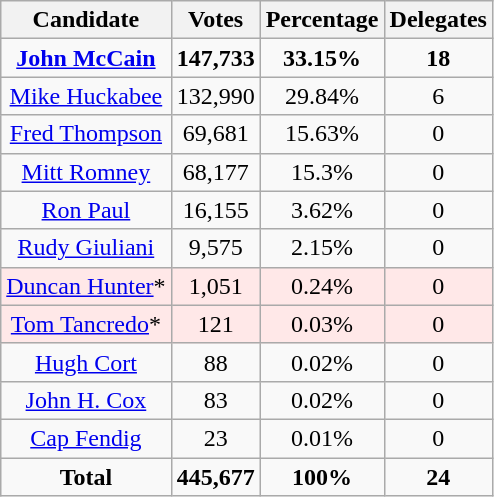<table class="wikitable" style="text-align:center;">
<tr>
<th>Candidate</th>
<th>Votes</th>
<th>Percentage</th>
<th>Delegates</th>
</tr>
<tr>
<td><strong><a href='#'>John McCain</a></strong></td>
<td><strong>147,733</strong></td>
<td><strong>33.15%</strong></td>
<td><strong>18</strong></td>
</tr>
<tr>
<td><a href='#'>Mike Huckabee</a></td>
<td>132,990</td>
<td>29.84%</td>
<td>6</td>
</tr>
<tr>
<td><a href='#'>Fred Thompson</a></td>
<td>69,681</td>
<td>15.63%</td>
<td>0</td>
</tr>
<tr>
<td><a href='#'>Mitt Romney</a></td>
<td>68,177</td>
<td>15.3%</td>
<td>0</td>
</tr>
<tr>
<td><a href='#'>Ron Paul</a></td>
<td>16,155</td>
<td>3.62%</td>
<td>0</td>
</tr>
<tr>
<td><a href='#'>Rudy Giuliani</a></td>
<td>9,575</td>
<td>2.15%</td>
<td>0</td>
</tr>
<tr bgcolor="#FFE8E8">
<td><a href='#'>Duncan Hunter</a>*</td>
<td>1,051</td>
<td>0.24%</td>
<td>0</td>
</tr>
<tr bgcolor="#FFE8E8">
<td><a href='#'>Tom Tancredo</a>*</td>
<td>121</td>
<td>0.03%</td>
<td>0</td>
</tr>
<tr>
<td><a href='#'>Hugh Cort</a></td>
<td>88</td>
<td>0.02%</td>
<td>0</td>
</tr>
<tr>
<td><a href='#'>John H. Cox</a></td>
<td>83</td>
<td>0.02%</td>
<td>0</td>
</tr>
<tr>
<td><a href='#'>Cap Fendig</a></td>
<td>23</td>
<td>0.01%</td>
<td>0</td>
</tr>
<tr>
<td><strong>Total</strong></td>
<td><strong>445,677</strong></td>
<td><strong>100%</strong></td>
<td><strong>24</strong></td>
</tr>
</table>
